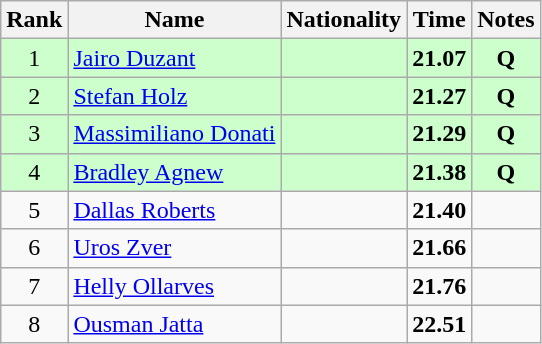<table class="wikitable sortable" style="text-align:center">
<tr>
<th>Rank</th>
<th>Name</th>
<th>Nationality</th>
<th>Time</th>
<th>Notes</th>
</tr>
<tr bgcolor=ccffcc>
<td>1</td>
<td align=left><a href='#'>Jairo Duzant</a></td>
<td align=left></td>
<td><strong>21.07</strong></td>
<td><strong>Q</strong></td>
</tr>
<tr bgcolor=ccffcc>
<td>2</td>
<td align=left><a href='#'>Stefan Holz</a></td>
<td align=left></td>
<td><strong>21.27</strong></td>
<td><strong>Q</strong></td>
</tr>
<tr bgcolor=ccffcc>
<td>3</td>
<td align=left><a href='#'>Massimiliano Donati</a></td>
<td align=left></td>
<td><strong>21.29</strong></td>
<td><strong>Q</strong></td>
</tr>
<tr bgcolor=ccffcc>
<td>4</td>
<td align=left><a href='#'>Bradley Agnew</a></td>
<td align=left></td>
<td><strong>21.38</strong></td>
<td><strong>Q</strong></td>
</tr>
<tr>
<td>5</td>
<td align=left><a href='#'>Dallas Roberts</a></td>
<td align=left></td>
<td><strong>21.40</strong></td>
<td></td>
</tr>
<tr>
<td>6</td>
<td align=left><a href='#'>Uros Zver</a></td>
<td align=left></td>
<td><strong>21.66</strong></td>
<td></td>
</tr>
<tr>
<td>7</td>
<td align=left><a href='#'>Helly Ollarves</a></td>
<td align=left></td>
<td><strong>21.76</strong></td>
<td></td>
</tr>
<tr>
<td>8</td>
<td align=left><a href='#'>Ousman Jatta</a></td>
<td align=left></td>
<td><strong>22.51</strong></td>
<td></td>
</tr>
</table>
